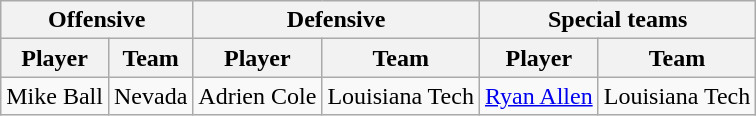<table class="wikitable">
<tr>
<th colspan="2">Offensive</th>
<th colspan="2">Defensive</th>
<th colspan="2">Special teams</th>
</tr>
<tr>
<th>Player</th>
<th>Team</th>
<th>Player</th>
<th>Team</th>
<th>Player</th>
<th>Team</th>
</tr>
<tr>
<td>Mike Ball</td>
<td>Nevada</td>
<td>Adrien Cole</td>
<td>Louisiana Tech</td>
<td><a href='#'>Ryan Allen</a></td>
<td>Louisiana Tech</td>
</tr>
</table>
